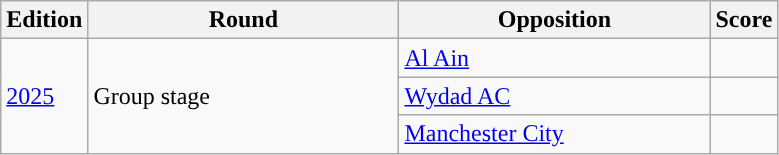<table class="wikitable">
<tr>
<th>Edition</th>
<th width=200>Round</th>
<th width=200>Opposition</th>
<th>Score</th>
</tr>
<tr>
<td rowspan=3><a href='#'>2025</a></td>
<td rowspan=3>Group stage</td>
<td> <a href='#'>Al Ain</a></td>
<td style="text-align:center;"></td>
</tr>
<tr>
<td> <a href='#'>Wydad AC</a></td>
<td style="text-align:center;"></td>
</tr>
<tr>
<td> <a href='#'>Manchester City</a></td>
<td style="text-align:center;"></td>
</tr>
</table>
